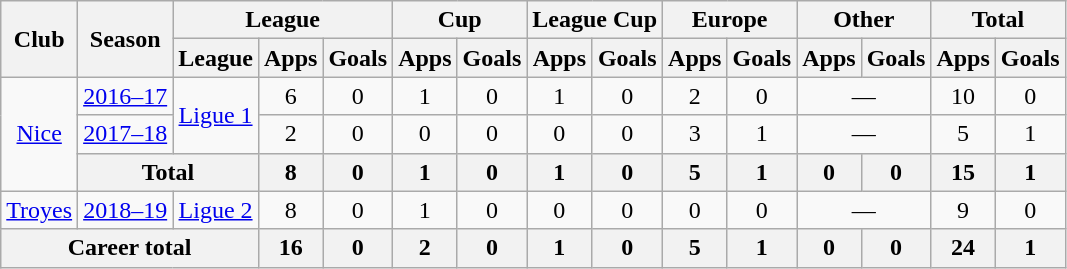<table class="wikitable" style="text-align: center">
<tr>
<th rowspan="2">Club</th>
<th rowspan="2">Season</th>
<th colspan="3">League</th>
<th colspan="2">Cup</th>
<th colspan="2">League Cup</th>
<th colspan="2">Europe</th>
<th colspan="2">Other</th>
<th colspan="2">Total</th>
</tr>
<tr>
<th>League</th>
<th>Apps</th>
<th>Goals</th>
<th>Apps</th>
<th>Goals</th>
<th>Apps</th>
<th>Goals</th>
<th>Apps</th>
<th>Goals</th>
<th>Apps</th>
<th>Goals</th>
<th>Apps</th>
<th>Goals</th>
</tr>
<tr>
<td rowspan="3"><a href='#'>Nice</a></td>
<td><a href='#'>2016–17</a></td>
<td rowspan="2"><a href='#'>Ligue 1</a></td>
<td>6</td>
<td>0</td>
<td>1</td>
<td>0</td>
<td>1</td>
<td>0</td>
<td>2</td>
<td>0</td>
<td colspan="2">—</td>
<td>10</td>
<td>0</td>
</tr>
<tr>
<td><a href='#'>2017–18</a></td>
<td>2</td>
<td>0</td>
<td>0</td>
<td>0</td>
<td>0</td>
<td>0</td>
<td>3</td>
<td>1</td>
<td colspan="2">—</td>
<td>5</td>
<td>1</td>
</tr>
<tr>
<th colspan="2">Total</th>
<th>8</th>
<th>0</th>
<th>1</th>
<th>0</th>
<th>1</th>
<th>0</th>
<th>5</th>
<th>1</th>
<th>0</th>
<th>0</th>
<th>15</th>
<th>1</th>
</tr>
<tr>
<td><a href='#'>Troyes</a></td>
<td><a href='#'>2018–19</a></td>
<td><a href='#'>Ligue 2</a></td>
<td>8</td>
<td>0</td>
<td>1</td>
<td>0</td>
<td>0</td>
<td>0</td>
<td>0</td>
<td>0</td>
<td colspan="2">—</td>
<td>9</td>
<td>0</td>
</tr>
<tr>
<th colspan="3">Career total</th>
<th>16</th>
<th>0</th>
<th>2</th>
<th>0</th>
<th>1</th>
<th>0</th>
<th>5</th>
<th>1</th>
<th>0</th>
<th>0</th>
<th>24</th>
<th>1</th>
</tr>
</table>
